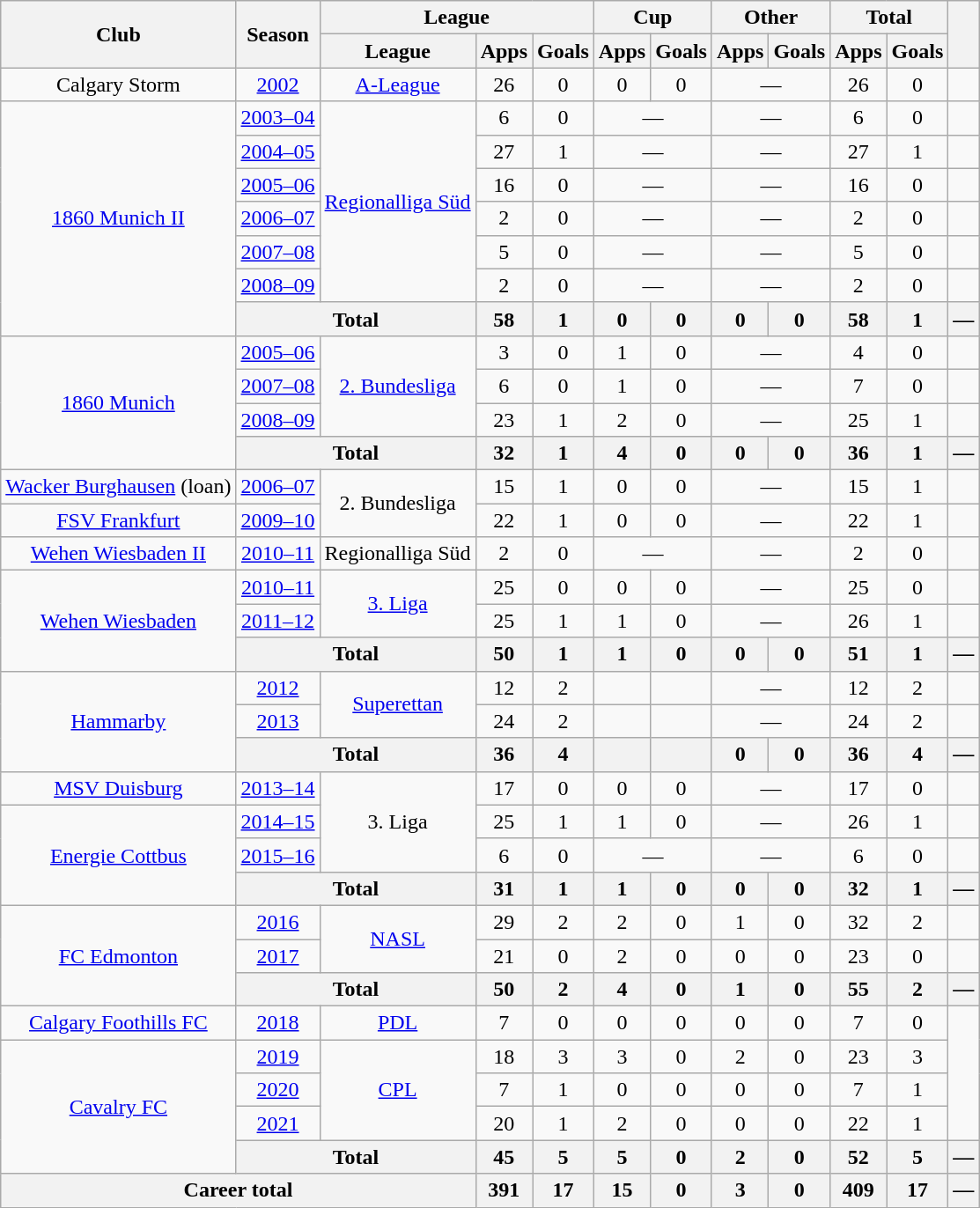<table class="wikitable" style="text-align:center">
<tr>
<th rowspan="2">Club</th>
<th rowspan="2">Season</th>
<th colspan="3">League</th>
<th colspan="2">Cup</th>
<th colspan="2">Other</th>
<th colspan="2">Total</th>
<th rowspan="2"></th>
</tr>
<tr>
<th>League</th>
<th>Apps</th>
<th>Goals</th>
<th>Apps</th>
<th>Goals</th>
<th>Apps</th>
<th>Goals</th>
<th>Apps</th>
<th>Goals</th>
</tr>
<tr>
<td>Calgary Storm</td>
<td><a href='#'>2002</a></td>
<td><a href='#'>A-League</a></td>
<td>26</td>
<td>0</td>
<td>0</td>
<td>0</td>
<td colspan="2">—</td>
<td>26</td>
<td>0</td>
<td></td>
</tr>
<tr>
<td rowspan="7"><a href='#'>1860 Munich II</a></td>
<td><a href='#'>2003–04</a></td>
<td rowspan="6"><a href='#'>Regionalliga Süd</a></td>
<td>6</td>
<td>0</td>
<td colspan="2">—</td>
<td colspan="2">—</td>
<td>6</td>
<td>0</td>
<td></td>
</tr>
<tr>
<td><a href='#'>2004–05</a></td>
<td>27</td>
<td>1</td>
<td colspan="2">—</td>
<td colspan="2">—</td>
<td>27</td>
<td>1</td>
<td></td>
</tr>
<tr>
<td><a href='#'>2005–06</a></td>
<td>16</td>
<td>0</td>
<td colspan="2">—</td>
<td colspan="2">—</td>
<td>16</td>
<td>0</td>
<td></td>
</tr>
<tr>
<td><a href='#'>2006–07</a></td>
<td>2</td>
<td>0</td>
<td colspan="2">—</td>
<td colspan="2">—</td>
<td>2</td>
<td>0</td>
<td></td>
</tr>
<tr>
<td><a href='#'>2007–08</a></td>
<td>5</td>
<td>0</td>
<td colspan="2">—</td>
<td colspan="2">—</td>
<td>5</td>
<td>0</td>
<td></td>
</tr>
<tr>
<td><a href='#'>2008–09</a></td>
<td>2</td>
<td>0</td>
<td colspan="2">—</td>
<td colspan="2">—</td>
<td>2</td>
<td>0</td>
<td></td>
</tr>
<tr>
<th colspan="2">Total</th>
<th>58</th>
<th>1</th>
<th>0</th>
<th>0</th>
<th>0</th>
<th>0</th>
<th>58</th>
<th>1</th>
<th>—</th>
</tr>
<tr>
<td rowspan="4"><a href='#'>1860 Munich</a></td>
<td><a href='#'>2005–06</a></td>
<td rowspan="3"><a href='#'>2. Bundesliga</a></td>
<td>3</td>
<td>0</td>
<td>1</td>
<td>0</td>
<td colspan="2">—</td>
<td>4</td>
<td>0</td>
<td></td>
</tr>
<tr>
<td><a href='#'>2007–08</a></td>
<td>6</td>
<td>0</td>
<td>1</td>
<td>0</td>
<td colspan="2">—</td>
<td>7</td>
<td>0</td>
<td></td>
</tr>
<tr>
<td><a href='#'>2008–09</a></td>
<td>23</td>
<td>1</td>
<td>2</td>
<td>0</td>
<td colspan="2">—</td>
<td>25</td>
<td>1</td>
<td></td>
</tr>
<tr>
<th colspan="2">Total</th>
<th>32</th>
<th>1</th>
<th>4</th>
<th>0</th>
<th>0</th>
<th>0</th>
<th>36</th>
<th>1</th>
<th>—</th>
</tr>
<tr>
<td><a href='#'>Wacker Burghausen</a> (loan)</td>
<td><a href='#'>2006–07</a></td>
<td rowspan="2">2. Bundesliga</td>
<td>15</td>
<td>1</td>
<td>0</td>
<td>0</td>
<td colspan="2">—</td>
<td>15</td>
<td>1</td>
<td></td>
</tr>
<tr>
<td><a href='#'>FSV Frankfurt</a></td>
<td><a href='#'>2009–10</a></td>
<td>22</td>
<td>1</td>
<td>0</td>
<td>0</td>
<td colspan="2">—</td>
<td>22</td>
<td>1</td>
<td></td>
</tr>
<tr>
<td><a href='#'>Wehen Wiesbaden II</a></td>
<td><a href='#'>2010–11</a></td>
<td>Regionalliga Süd</td>
<td>2</td>
<td>0</td>
<td colspan="2">—</td>
<td colspan="2">—</td>
<td>2</td>
<td>0</td>
<td></td>
</tr>
<tr>
<td rowspan="3"><a href='#'>Wehen Wiesbaden</a></td>
<td><a href='#'>2010–11</a></td>
<td rowspan="2"><a href='#'>3. Liga</a></td>
<td>25</td>
<td>0</td>
<td>0</td>
<td>0</td>
<td colspan="2">—</td>
<td>25</td>
<td>0</td>
<td></td>
</tr>
<tr>
<td><a href='#'>2011–12</a></td>
<td>25</td>
<td>1</td>
<td>1</td>
<td>0</td>
<td colspan="2">—</td>
<td>26</td>
<td>1</td>
<td></td>
</tr>
<tr>
<th colspan="2">Total</th>
<th>50</th>
<th>1</th>
<th>1</th>
<th>0</th>
<th>0</th>
<th>0</th>
<th>51</th>
<th>1</th>
<th>—</th>
</tr>
<tr>
<td rowspan="3"><a href='#'>Hammarby</a></td>
<td><a href='#'>2012</a></td>
<td rowspan="2"><a href='#'>Superettan</a></td>
<td>12</td>
<td>2</td>
<td></td>
<td></td>
<td colspan="2">—</td>
<td>12</td>
<td>2</td>
<td></td>
</tr>
<tr>
<td><a href='#'>2013</a></td>
<td>24</td>
<td>2</td>
<td></td>
<td></td>
<td colspan="2">—</td>
<td>24</td>
<td>2</td>
<td></td>
</tr>
<tr>
<th colspan="2">Total</th>
<th>36</th>
<th>4</th>
<th></th>
<th></th>
<th>0</th>
<th>0</th>
<th>36</th>
<th>4</th>
<th>—</th>
</tr>
<tr>
<td><a href='#'>MSV Duisburg</a></td>
<td><a href='#'>2013–14</a></td>
<td rowspan="3">3. Liga</td>
<td>17</td>
<td>0</td>
<td>0</td>
<td>0</td>
<td colspan="2">—</td>
<td>17</td>
<td>0</td>
<td></td>
</tr>
<tr>
<td rowspan="3"><a href='#'>Energie Cottbus</a></td>
<td><a href='#'>2014–15</a></td>
<td>25</td>
<td>1</td>
<td>1</td>
<td>0</td>
<td colspan="2">—</td>
<td>26</td>
<td>1</td>
<td></td>
</tr>
<tr>
<td><a href='#'>2015–16</a></td>
<td>6</td>
<td>0</td>
<td colspan="2">—</td>
<td colspan="2">—</td>
<td>6</td>
<td>0</td>
<td></td>
</tr>
<tr>
<th colspan="2">Total</th>
<th>31</th>
<th>1</th>
<th>1</th>
<th>0</th>
<th>0</th>
<th>0</th>
<th>32</th>
<th>1</th>
<th>—</th>
</tr>
<tr>
<td rowspan="3"><a href='#'>FC Edmonton</a></td>
<td><a href='#'>2016</a></td>
<td rowspan="2"><a href='#'>NASL</a></td>
<td>29</td>
<td>2</td>
<td>2</td>
<td>0</td>
<td>1</td>
<td>0</td>
<td>32</td>
<td>2</td>
<td></td>
</tr>
<tr>
<td><a href='#'>2017</a></td>
<td>21</td>
<td>0</td>
<td>2</td>
<td>0</td>
<td>0</td>
<td>0</td>
<td>23</td>
<td>0</td>
<td></td>
</tr>
<tr>
<th colspan="2">Total</th>
<th>50</th>
<th>2</th>
<th>4</th>
<th>0</th>
<th>1</th>
<th>0</th>
<th>55</th>
<th>2</th>
<th>—</th>
</tr>
<tr>
<td><a href='#'>Calgary Foothills FC</a></td>
<td><a href='#'>2018</a></td>
<td><a href='#'>PDL</a></td>
<td>7</td>
<td>0</td>
<td>0</td>
<td>0</td>
<td>0</td>
<td>0</td>
<td>7</td>
<td>0</td>
</tr>
<tr>
<td rowspan="4"><a href='#'>Cavalry FC</a></td>
<td><a href='#'>2019</a></td>
<td rowspan="3"><a href='#'>CPL</a></td>
<td>18</td>
<td>3</td>
<td>3</td>
<td>0</td>
<td>2</td>
<td>0</td>
<td>23</td>
<td>3</td>
</tr>
<tr>
<td><a href='#'>2020</a></td>
<td>7</td>
<td>1</td>
<td>0</td>
<td>0</td>
<td>0</td>
<td>0</td>
<td>7</td>
<td>1</td>
</tr>
<tr>
<td><a href='#'>2021</a></td>
<td>20</td>
<td>1</td>
<td>2</td>
<td>0</td>
<td>0</td>
<td>0</td>
<td>22</td>
<td>1</td>
</tr>
<tr>
<th colspan="2">Total</th>
<th>45</th>
<th>5</th>
<th>5</th>
<th>0</th>
<th>2</th>
<th>0</th>
<th>52</th>
<th>5</th>
<th>—</th>
</tr>
<tr>
<th colspan="3">Career total</th>
<th>391</th>
<th>17</th>
<th>15</th>
<th>0</th>
<th>3</th>
<th>0</th>
<th>409</th>
<th>17</th>
<th>—</th>
</tr>
</table>
